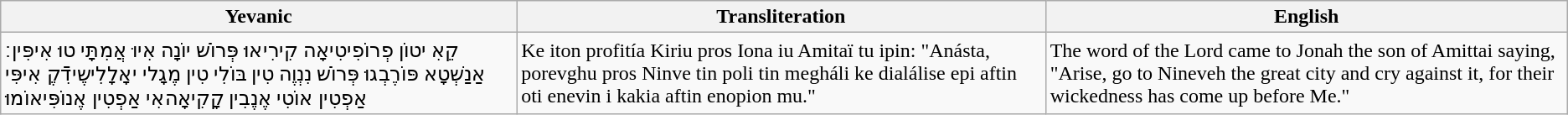<table class="wikitable">
<tr>
<th>Yevanic</th>
<th>Transliteration</th>
<th>English</th>
</tr>
<tr>
<td>קֵאִ יטוֹן פְרוֹפִיטִיאָה קִירִיאוּ פְּרוֹשׁ יוֹנָה אִיוּ אֲמִתָּי טוּ אִיפִּין׃ אַנַשְׁטָא פּוֹרֶבְגוּ פְּרוֹשׁ נִנְוֶה טִין בּוֹלִי טִין מֶגָלי יאָלָלִישֶידִֿקֶ אִיפִּי אַפְטִין אוֹטִי אֶנֶבִין קָקִיאָהאִי אַפְטִין אֶנוֹפִּיאוֹמוּ</td>
<td>Ke itοn prοfitía Kiriu pros Iona iu Amitaï tu ipin: "Anásta, pοrevghu pros Ninve tin poli tin megháli ke dialálise epi aftin oti enevin i kakia aftin enopion mu."</td>
<td>The word of the Lord came to Jonah the son of Amittai saying, "Arise, go to Nineveh the great city and cry against it, for their wickedness has come up before Me."</td>
</tr>
</table>
